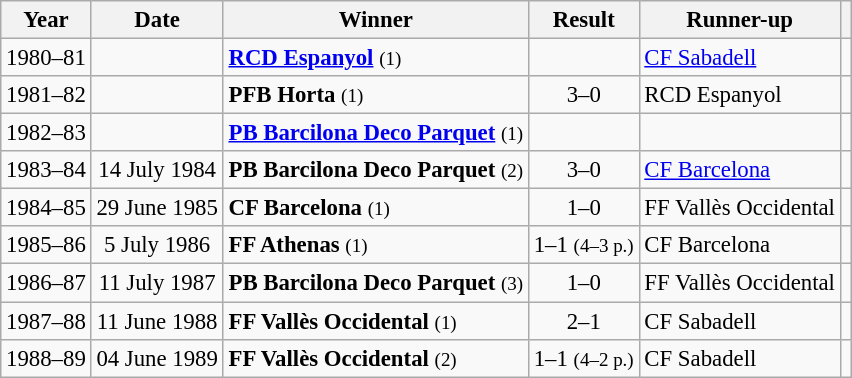<table class="wikitable" align="center" style="font-size: 95%;">
<tr>
<th>Year</th>
<th>Date</th>
<th>Winner</th>
<th>Result</th>
<th>Runner-up</th>
<th></th>
</tr>
<tr>
<td align="center">1980–81</td>
<td align="center"></td>
<td><strong><a href='#'>RCD Espanyol</a></strong> <small>(1)</small></td>
<td align="center"></td>
<td><a href='#'>CF Sabadell</a></td>
<td align="center"></td>
</tr>
<tr>
<td align="center">1981–82</td>
<td align="center"></td>
<td><strong>PFB Horta</strong> <small>(1)</small></td>
<td align="center">3–0</td>
<td>RCD Espanyol</td>
<td align="center"></td>
</tr>
<tr>
<td align="center">1982–83</td>
<td align="center"></td>
<td><strong><a href='#'>PB Barcilona Deco Parquet</a></strong> <small>(1)</small></td>
<td align="center"></td>
<td></td>
<td align="center"></td>
</tr>
<tr>
<td align="center">1983–84</td>
<td align="center">14 July 1984</td>
<td><strong>PB Barcilona Deco Parquet</strong> <small>(2)</small></td>
<td align="center">3–0</td>
<td><a href='#'>CF Barcelona</a></td>
<td align="center"></td>
</tr>
<tr>
<td align="center">1984–85</td>
<td align="center">29 June 1985</td>
<td><strong>CF Barcelona</strong> <small>(1)</small></td>
<td align="center">1–0</td>
<td>FF Vallès Occidental</td>
<td align="center"></td>
</tr>
<tr>
<td align="center">1985–86</td>
<td align="center">5 July 1986</td>
<td><strong>FF Athenas</strong> <small>(1)</small></td>
<td align="center">1–1 <small>(4–3 p.)</small></td>
<td>CF Barcelona</td>
<td align="center"></td>
</tr>
<tr>
<td align="center">1986–87</td>
<td align="center">11 July 1987</td>
<td><strong>PB Barcilona Deco Parquet</strong> <small>(3)</small></td>
<td align="center">1–0</td>
<td>FF Vallès Occidental</td>
<td align="center"></td>
</tr>
<tr>
<td align="center">1987–88</td>
<td align="center">11 June 1988</td>
<td><strong>FF Vallès Occidental</strong> <small>(1)</small></td>
<td align="center">2–1</td>
<td>CF Sabadell</td>
<td align="center"></td>
</tr>
<tr>
<td align="center">1988–89</td>
<td>04 June 1989</td>
<td><strong>FF Vallès Occidental</strong> <small>(2)</small></td>
<td align="center">1–1 <small>(4–2 p.)</small></td>
<td>CF Sabadell</td>
<td align="center"></td>
</tr>
</table>
